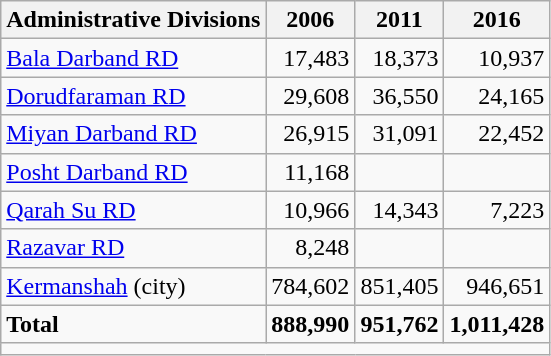<table class="wikitable">
<tr>
<th>Administrative Divisions</th>
<th>2006</th>
<th>2011</th>
<th>2016</th>
</tr>
<tr>
<td><a href='#'>Bala Darband RD</a></td>
<td style="text-align: right;">17,483</td>
<td style="text-align: right;">18,373</td>
<td style="text-align: right;">10,937</td>
</tr>
<tr>
<td><a href='#'>Dorudfaraman RD</a></td>
<td style="text-align: right;">29,608</td>
<td style="text-align: right;">36,550</td>
<td style="text-align: right;">24,165</td>
</tr>
<tr>
<td><a href='#'>Miyan Darband RD</a></td>
<td style="text-align: right;">26,915</td>
<td style="text-align: right;">31,091</td>
<td style="text-align: right;">22,452</td>
</tr>
<tr>
<td><a href='#'>Posht Darband RD</a></td>
<td style="text-align: right;">11,168</td>
<td style="text-align: right;"></td>
<td style="text-align: right;"></td>
</tr>
<tr>
<td><a href='#'>Qarah Su RD</a></td>
<td style="text-align: right;">10,966</td>
<td style="text-align: right;">14,343</td>
<td style="text-align: right;">7,223</td>
</tr>
<tr>
<td><a href='#'>Razavar RD</a></td>
<td style="text-align: right;">8,248</td>
<td style="text-align: right;"></td>
<td style="text-align: right;"></td>
</tr>
<tr>
<td><a href='#'>Kermanshah</a> (city)</td>
<td style="text-align: right;">784,602</td>
<td style="text-align: right;">851,405</td>
<td style="text-align: right;">946,651</td>
</tr>
<tr>
<td><strong>Total</strong></td>
<td style="text-align: right;"><strong>888,990</strong></td>
<td style="text-align: right;"><strong>951,762</strong></td>
<td style="text-align: right;"><strong>1,011,428</strong></td>
</tr>
<tr>
<td colspan=4></td>
</tr>
</table>
